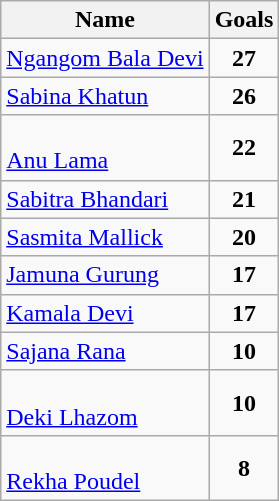<table class="wikitable sortable" style="text-align:center;">
<tr>
<th>Name</th>
<th>Goals</th>
</tr>
<tr>
<td align="left"> <a href='#'>Ngangom Bala Devi</a></td>
<td><strong>27</strong></td>
</tr>
<tr>
<td align="left"> <a href='#'>Sabina Khatun</a></td>
<td><strong>26</strong></td>
</tr>
<tr>
<td align="left"><br>
<a href='#'>Anu Lama</a></td>
<td><strong>22</strong></td>
</tr>
<tr>
<td align="left"> <a href='#'>Sabitra Bhandari</a></td>
<td><strong>21</strong></td>
</tr>
<tr>
<td align="left"> <a href='#'>Sasmita Mallick</a></td>
<td><strong>20</strong></td>
</tr>
<tr>
<td align="left"> <a href='#'>Jamuna Gurung</a></td>
<td><strong>17</strong></td>
</tr>
<tr>
<td align="left"> <a href='#'>Kamala Devi</a></td>
<td><strong>17</strong></td>
</tr>
<tr>
<td align="left"> <a href='#'>Sajana Rana</a></td>
<td><strong>10</strong></td>
</tr>
<tr>
<td align="left"><br>
<a href='#'>Deki Lhazom</a></td>
<td><strong>10</strong></td>
</tr>
<tr>
<td align="left"><br> <a href='#'>Rekha Poudel</a></td>
<td><strong>8</strong></td>
</tr>
</table>
